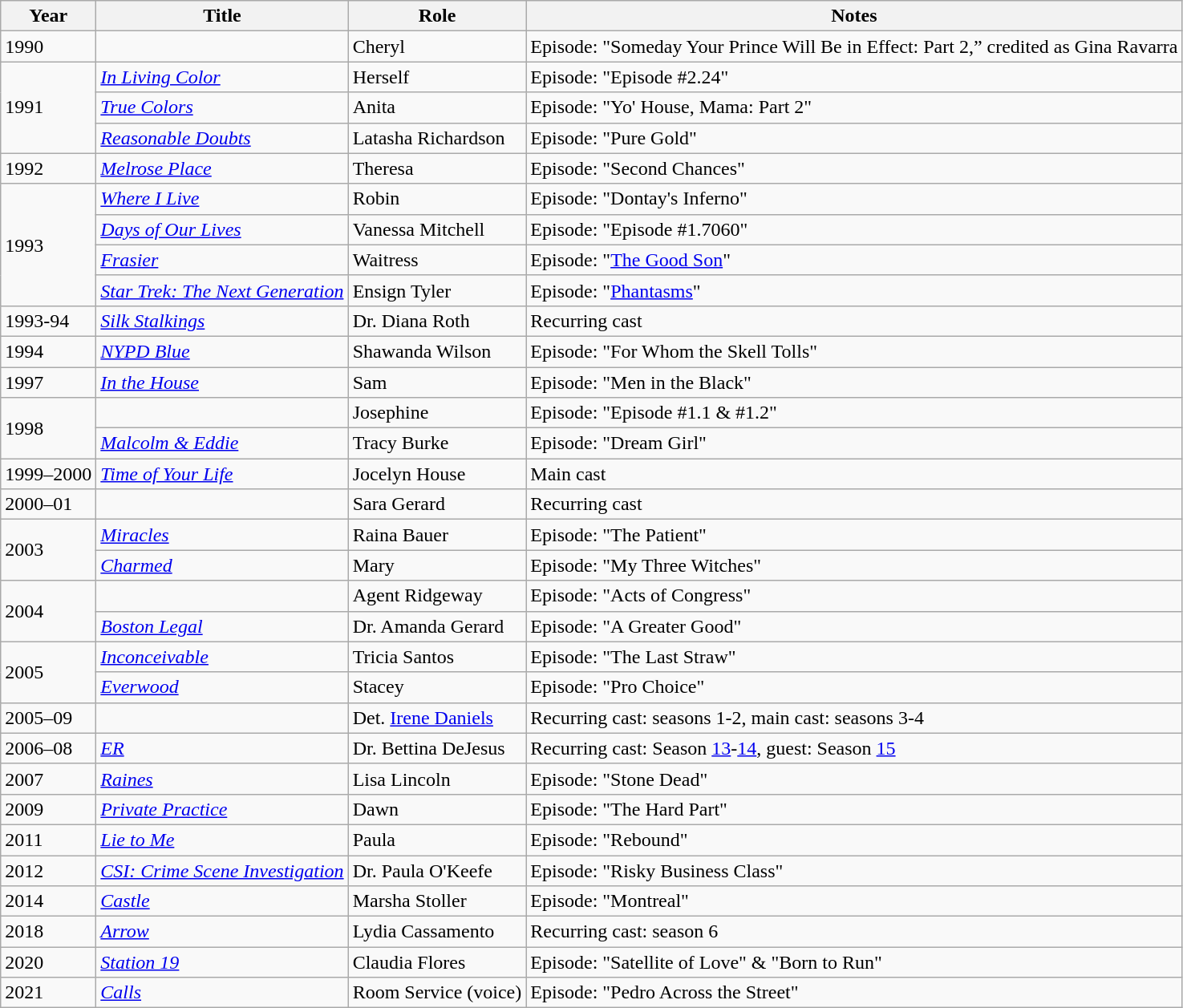<table class="wikitable sortable">
<tr>
<th>Year</th>
<th>Title</th>
<th>Role</th>
<th class="unsortable">Notes</th>
</tr>
<tr>
<td>1990</td>
<td><em></em></td>
<td>Cheryl</td>
<td>Episode: "Someday Your Prince Will Be in Effect: Part 2,” credited as Gina Ravarra</td>
</tr>
<tr>
<td rowspan=3>1991</td>
<td><em><a href='#'>In Living Color</a></em></td>
<td>Herself</td>
<td>Episode: "Episode #2.24"</td>
</tr>
<tr>
<td><em><a href='#'>True Colors</a></em></td>
<td>Anita</td>
<td>Episode: "Yo' House, Mama: Part 2"</td>
</tr>
<tr>
<td><em><a href='#'>Reasonable Doubts</a></em></td>
<td>Latasha Richardson</td>
<td>Episode: "Pure Gold"</td>
</tr>
<tr>
<td>1992</td>
<td><em><a href='#'>Melrose Place</a></em></td>
<td>Theresa</td>
<td>Episode: "Second Chances"</td>
</tr>
<tr>
<td rowspan=4>1993</td>
<td><em><a href='#'>Where I Live</a></em></td>
<td>Robin</td>
<td>Episode: "Dontay's Inferno"</td>
</tr>
<tr>
<td><em><a href='#'>Days of Our Lives</a></em></td>
<td>Vanessa Mitchell</td>
<td>Episode: "Episode #1.7060"</td>
</tr>
<tr>
<td><em><a href='#'>Frasier</a></em></td>
<td>Waitress</td>
<td>Episode: "<a href='#'>The Good Son</a>"</td>
</tr>
<tr>
<td><em><a href='#'>Star Trek: The Next Generation</a></em></td>
<td>Ensign Tyler</td>
<td>Episode: "<a href='#'>Phantasms</a>"</td>
</tr>
<tr>
<td>1993-94</td>
<td><em><a href='#'>Silk Stalkings</a></em></td>
<td>Dr. Diana Roth</td>
<td>Recurring cast</td>
</tr>
<tr>
<td>1994</td>
<td><em><a href='#'>NYPD Blue</a></em></td>
<td>Shawanda Wilson</td>
<td>Episode: "For Whom the Skell Tolls"</td>
</tr>
<tr>
<td>1997</td>
<td><em><a href='#'>In the House</a></em></td>
<td>Sam</td>
<td>Episode: "Men in the Black"</td>
</tr>
<tr>
<td rowspan=2>1998</td>
<td><em></em></td>
<td>Josephine</td>
<td>Episode: "Episode #1.1 & #1.2"</td>
</tr>
<tr>
<td><em><a href='#'>Malcolm & Eddie</a></em></td>
<td>Tracy Burke</td>
<td>Episode: "Dream Girl"</td>
</tr>
<tr>
<td>1999–2000</td>
<td><em><a href='#'>Time of Your Life</a></em></td>
<td>Jocelyn House</td>
<td>Main cast</td>
</tr>
<tr>
<td>2000–01</td>
<td><em></em></td>
<td>Sara Gerard</td>
<td>Recurring cast</td>
</tr>
<tr>
<td rowspan=2>2003</td>
<td><em><a href='#'>Miracles</a></em></td>
<td>Raina Bauer</td>
<td>Episode: "The Patient"</td>
</tr>
<tr>
<td><em><a href='#'>Charmed</a></em></td>
<td>Mary</td>
<td>Episode: "My Three Witches"</td>
</tr>
<tr>
<td rowspan=2>2004</td>
<td><em></em></td>
<td>Agent Ridgeway</td>
<td>Episode: "Acts of Congress"</td>
</tr>
<tr>
<td><em><a href='#'>Boston Legal</a></em></td>
<td>Dr. Amanda Gerard</td>
<td>Episode: "A Greater Good"</td>
</tr>
<tr>
<td rowspan=2>2005</td>
<td><em><a href='#'>Inconceivable</a></em></td>
<td>Tricia Santos</td>
<td>Episode: "The Last Straw"</td>
</tr>
<tr>
<td><em><a href='#'>Everwood</a></em></td>
<td>Stacey</td>
<td>Episode: "Pro Choice"</td>
</tr>
<tr>
<td>2005–09</td>
<td><em></em></td>
<td>Det. <a href='#'>Irene Daniels</a></td>
<td>Recurring cast: seasons 1-2, main cast: seasons 3-4</td>
</tr>
<tr>
<td>2006–08</td>
<td><em><a href='#'>ER</a></em></td>
<td>Dr. Bettina DeJesus</td>
<td>Recurring cast: Season <a href='#'>13</a>-<a href='#'>14</a>, guest: Season <a href='#'>15</a></td>
</tr>
<tr>
<td>2007</td>
<td><em><a href='#'>Raines</a></em></td>
<td>Lisa Lincoln</td>
<td>Episode: "Stone Dead"</td>
</tr>
<tr>
<td>2009</td>
<td><em><a href='#'>Private Practice</a></em></td>
<td>Dawn</td>
<td>Episode: "The Hard Part"</td>
</tr>
<tr>
<td>2011</td>
<td><em><a href='#'>Lie to Me</a></em></td>
<td>Paula</td>
<td>Episode: "Rebound"</td>
</tr>
<tr>
<td>2012</td>
<td><em><a href='#'>CSI: Crime Scene Investigation</a></em></td>
<td>Dr. Paula O'Keefe</td>
<td>Episode: "Risky Business Class"</td>
</tr>
<tr>
<td>2014</td>
<td><em><a href='#'>Castle</a></em></td>
<td>Marsha Stoller</td>
<td>Episode: "Montreal"</td>
</tr>
<tr>
<td>2018</td>
<td><em><a href='#'>Arrow</a></em></td>
<td>Lydia Cassamento</td>
<td>Recurring cast: season 6</td>
</tr>
<tr>
<td>2020</td>
<td><em><a href='#'>Station 19</a></em></td>
<td>Claudia Flores</td>
<td>Episode: "Satellite of Love" & "Born to Run"</td>
</tr>
<tr>
<td>2021</td>
<td><em><a href='#'>Calls</a></em></td>
<td>Room Service (voice)</td>
<td>Episode: "Pedro Across the Street"</td>
</tr>
</table>
